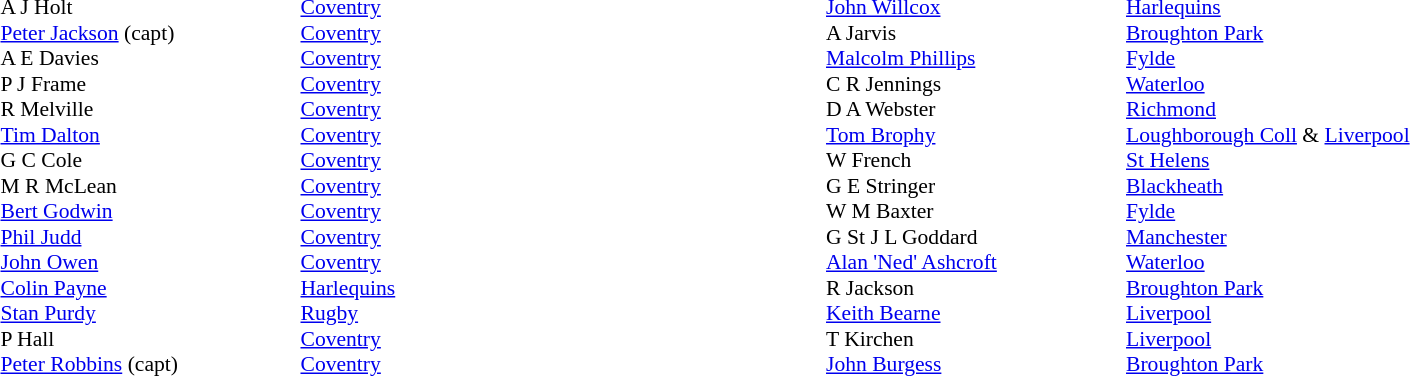<table width="80%">
<tr>
<td valign="top" width="50%"><br><table style="font-size: 90%" cellspacing="0" cellpadding="0">
<tr>
<th width="20"></th>
<th width="200"></th>
</tr>
<tr>
<td></td>
<td>A J Holt</td>
<td><a href='#'>Coventry</a></td>
</tr>
<tr>
<td></td>
<td><a href='#'>Peter Jackson</a> (capt)</td>
<td><a href='#'>Coventry</a></td>
</tr>
<tr>
<td></td>
<td>A E Davies</td>
<td><a href='#'>Coventry</a></td>
</tr>
<tr>
<td></td>
<td>P J Frame</td>
<td><a href='#'>Coventry</a></td>
</tr>
<tr>
<td></td>
<td>R Melville</td>
<td><a href='#'>Coventry</a></td>
</tr>
<tr>
<td></td>
<td><a href='#'>Tim Dalton</a></td>
<td><a href='#'>Coventry</a></td>
</tr>
<tr>
<td></td>
<td>G C Cole</td>
<td><a href='#'>Coventry</a></td>
</tr>
<tr>
<td></td>
<td>M R McLean</td>
<td><a href='#'>Coventry</a></td>
</tr>
<tr>
<td></td>
<td><a href='#'>Bert Godwin</a></td>
<td><a href='#'>Coventry</a></td>
</tr>
<tr>
<td></td>
<td><a href='#'>Phil Judd</a></td>
<td><a href='#'>Coventry</a></td>
</tr>
<tr>
<td></td>
<td><a href='#'>John Owen</a></td>
<td><a href='#'>Coventry</a></td>
</tr>
<tr>
<td></td>
<td><a href='#'>Colin Payne</a></td>
<td><a href='#'>Harlequins</a></td>
</tr>
<tr>
<td></td>
<td><a href='#'>Stan Purdy</a></td>
<td><a href='#'>Rugby</a></td>
</tr>
<tr>
<td></td>
<td>P Hall</td>
<td><a href='#'>Coventry</a></td>
</tr>
<tr>
<td></td>
<td><a href='#'>Peter Robbins</a> (capt)</td>
<td><a href='#'>Coventry</a></td>
</tr>
<tr>
</tr>
</table>
</td>
<td valign="top" width="50%"><br><table style="font-size: 90%" cellspacing="0" cellpadding="0" align="center">
<tr>
<th width="20"></th>
<th width="200"></th>
</tr>
<tr>
<td></td>
<td><a href='#'>John Willcox</a></td>
<td><a href='#'>Harlequins</a></td>
</tr>
<tr>
<td></td>
<td>A Jarvis</td>
<td><a href='#'>Broughton Park</a></td>
</tr>
<tr>
<td></td>
<td><a href='#'>Malcolm Phillips</a></td>
<td><a href='#'>Fylde</a></td>
</tr>
<tr>
<td></td>
<td>C R Jennings</td>
<td><a href='#'>Waterloo</a></td>
</tr>
<tr>
<td></td>
<td>D A Webster</td>
<td><a href='#'>Richmond</a></td>
</tr>
<tr>
<td></td>
<td><a href='#'>Tom Brophy</a></td>
<td><a href='#'>Loughborough Coll</a> & <a href='#'>Liverpool</a></td>
</tr>
<tr>
<td></td>
<td>W French</td>
<td><a href='#'>St Helens</a></td>
</tr>
<tr>
<td></td>
<td>G E Stringer</td>
<td><a href='#'>Blackheath</a></td>
</tr>
<tr>
<td></td>
<td>W M Baxter</td>
<td><a href='#'>Fylde</a></td>
</tr>
<tr>
<td></td>
<td>G St J L Goddard</td>
<td><a href='#'>Manchester</a></td>
</tr>
<tr>
<td></td>
<td><a href='#'>Alan 'Ned' Ashcroft</a></td>
<td><a href='#'>Waterloo</a></td>
</tr>
<tr>
<td></td>
<td>R Jackson</td>
<td><a href='#'>Broughton Park</a></td>
</tr>
<tr>
<td></td>
<td><a href='#'>Keith Bearne</a></td>
<td><a href='#'>Liverpool</a></td>
</tr>
<tr>
<td></td>
<td>T Kirchen</td>
<td><a href='#'>Liverpool</a></td>
</tr>
<tr>
<td></td>
<td><a href='#'>John Burgess</a></td>
<td><a href='#'>Broughton Park</a></td>
</tr>
<tr>
</tr>
</table>
</td>
</tr>
</table>
